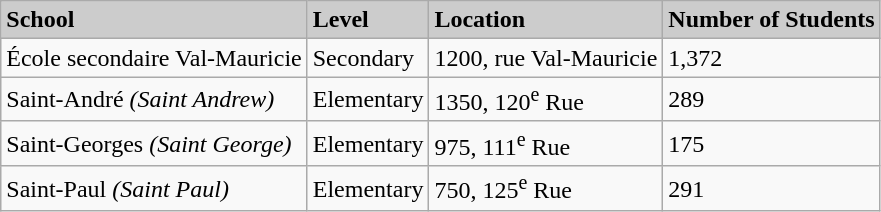<table class="wikitable">
<tr>
<td bgcolor=#cccccc><strong>School</strong></td>
<td bgcolor=#cccccc><strong>Level</strong></td>
<td bgcolor=#cccccc><strong>Location</strong></td>
<td bgcolor=#cccccc><strong>Number of Students</strong></td>
</tr>
<tr>
<td>École secondaire Val-Mauricie</td>
<td>Secondary</td>
<td>1200, rue Val-Mauricie</td>
<td>1,372</td>
</tr>
<tr>
<td>Saint-André <em>(Saint Andrew)</em></td>
<td>Elementary</td>
<td>1350, 120<sup>e</sup> Rue</td>
<td>289</td>
</tr>
<tr>
<td>Saint-Georges <em>(Saint George)</em></td>
<td>Elementary</td>
<td>975, 111<sup>e</sup> Rue</td>
<td>175</td>
</tr>
<tr>
<td>Saint-Paul <em>(Saint Paul)</em></td>
<td>Elementary</td>
<td>750, 125<sup>e</sup> Rue</td>
<td>291</td>
</tr>
</table>
